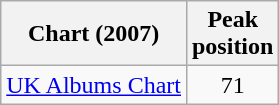<table class="wikitable">
<tr>
<th>Chart (2007)</th>
<th>Peak<br>position</th>
</tr>
<tr>
<td><a href='#'>UK Albums Chart</a></td>
<td align="center">71</td>
</tr>
</table>
